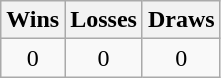<table class="wikitable">
<tr>
<th>Wins</th>
<th>Losses</th>
<th>Draws</th>
</tr>
<tr>
<td align=center>0</td>
<td align=center>0</td>
<td align=center>0</td>
</tr>
</table>
